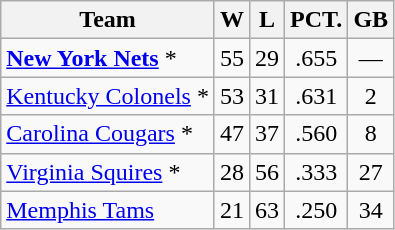<table class="wikitable" style="text-align:center;">
<tr>
<th>Team</th>
<th>W</th>
<th>L</th>
<th>PCT.</th>
<th>GB</th>
</tr>
<tr>
<td align="left"><strong><a href='#'>New York Nets</a></strong> *</td>
<td>55</td>
<td>29</td>
<td>.655</td>
<td>—</td>
</tr>
<tr>
<td align="left"><a href='#'>Kentucky Colonels</a> *</td>
<td>53</td>
<td>31</td>
<td>.631</td>
<td>2</td>
</tr>
<tr>
<td align="left"><a href='#'>Carolina Cougars</a> *</td>
<td>47</td>
<td>37</td>
<td>.560</td>
<td>8</td>
</tr>
<tr>
<td align="left"><a href='#'>Virginia Squires</a> *</td>
<td>28</td>
<td>56</td>
<td>.333</td>
<td>27</td>
</tr>
<tr>
<td align="left"><a href='#'>Memphis Tams</a></td>
<td>21</td>
<td>63</td>
<td>.250</td>
<td>34</td>
</tr>
</table>
